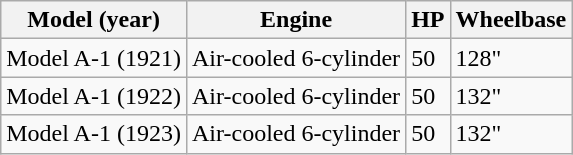<table class="wikitable">
<tr>
<th>Model (year)</th>
<th>Engine</th>
<th>HP</th>
<th>Wheelbase</th>
</tr>
<tr>
<td>Model A-1 (1921)</td>
<td>Air-cooled 6-cylinder</td>
<td>50</td>
<td>128"</td>
</tr>
<tr>
<td>Model A-1 (1922)</td>
<td>Air-cooled 6-cylinder</td>
<td>50</td>
<td>132"</td>
</tr>
<tr>
<td>Model A-1 (1923)</td>
<td>Air-cooled 6-cylinder</td>
<td>50</td>
<td>132"</td>
</tr>
</table>
